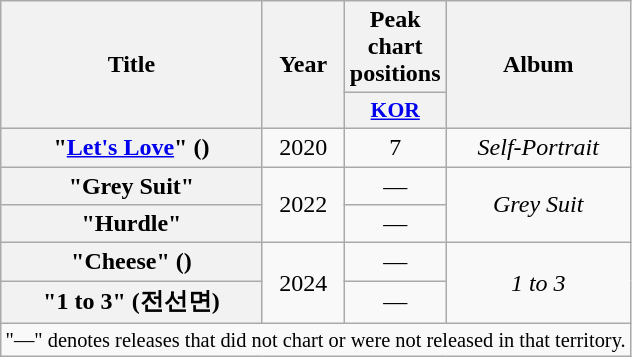<table class="wikitable plainrowheaders" style="text-align:center">
<tr>
<th scope="col" rowspan="2">Title</th>
<th scope="col" rowspan="2">Year</th>
<th scope="col" colspan="1">Peak chart positions</th>
<th scope="col" rowspan="2">Album</th>
</tr>
<tr>
<th scope="col" style="width:3em;font-size:90%"><a href='#'>KOR</a><br></th>
</tr>
<tr>
<th scope="row">"<a href='#'>Let's Love</a>" ()</th>
<td>2020</td>
<td>7</td>
<td><em>Self-Portrait</em></td>
</tr>
<tr>
<th scope="row">"Grey Suit"</th>
<td rowspan="2">2022</td>
<td>—</td>
<td rowspan="2"><em>Grey Suit</em></td>
</tr>
<tr>
<th scope="row">"Hurdle"</th>
<td>—</td>
</tr>
<tr>
<th scope="row">"Cheese" ()<br></th>
<td rowspan="2">2024</td>
<td>—</td>
<td rowspan="2"><em>1 to 3</em></td>
</tr>
<tr>
<th scope="row">"1 to 3" (전선면)</th>
<td>—</td>
</tr>
<tr>
<td colspan="5" style="font-size:85%">"—" denotes releases that did not chart or were not released in that territory.</td>
</tr>
</table>
